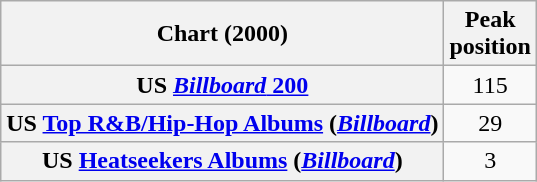<table class="wikitable sortable plainrowheaders" style="text-align:center">
<tr>
<th scope="col">Chart (2000)</th>
<th scope="col">Peak<br> position</th>
</tr>
<tr>
<th scope="row">US <a href='#'><em>Billboard</em> 200</a></th>
<td>115</td>
</tr>
<tr>
<th scope="row">US <a href='#'>Top R&B/Hip-Hop Albums</a> (<em><a href='#'>Billboard</a></em>)</th>
<td>29</td>
</tr>
<tr>
<th scope="row">US <a href='#'>Heatseekers Albums</a> (<em><a href='#'>Billboard</a></em>)</th>
<td>3</td>
</tr>
</table>
